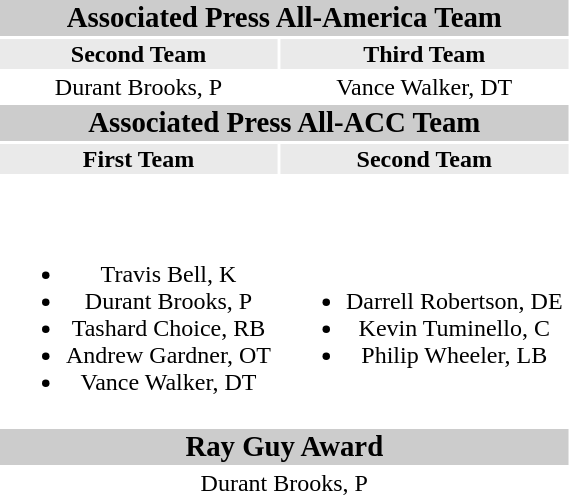<table>
<tr>
<th style="background:#ccc;" colspan="2"><big>Associated Press All-America Team</big></th>
</tr>
<tr style="background:#eaeaea;">
<th>Second Team</th>
<th>Third Team</th>
</tr>
<tr style="text-align:center;">
<td>Durant Brooks, P</td>
<td>Vance Walker, DT</td>
</tr>
<tr>
<th style="background:#ccc;" colspan="2"><big>Associated Press All-ACC Team</big></th>
</tr>
<tr style="background:#eaeaea;">
<th>First Team</th>
<th>Second Team</th>
</tr>
<tr style="text-align:center;">
<td><br><table valign="top">
<tr>
<td><br><ul><li>Travis Bell, K</li><li>Durant Brooks, P</li><li>Tashard Choice, RB</li><li>Andrew Gardner, OT</li><li>Vance Walker, DT</li></ul></td>
</tr>
</table>
</td>
<td><br><table>
<tr>
<td><br><ul><li>Darrell Robertson, DE</li><li>Kevin Tuminello, C</li><li>Philip Wheeler, LB</li></ul></td>
</tr>
</table>
</td>
</tr>
<tr>
<th style="background:#ccc;" colspan="2"><big>Ray Guy Award</big></th>
</tr>
<tr style="text-align:center;">
<td colspan="2">Durant Brooks, P</td>
</tr>
</table>
